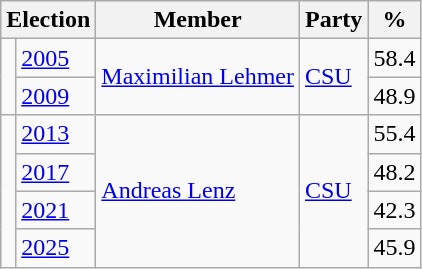<table class=wikitable>
<tr>
<th colspan=2>Election</th>
<th>Member</th>
<th>Party</th>
<th>%</th>
</tr>
<tr>
<td rowspan=2 bgcolor=></td>
<td><a href='#'>2005</a></td>
<td rowspan=2><a href='#'>Maximilian Lehmer</a></td>
<td rowspan=2><a href='#'>CSU</a></td>
<td align=right>58.4</td>
</tr>
<tr>
<td><a href='#'>2009</a></td>
<td align=right>48.9</td>
</tr>
<tr>
<td rowspan=4 bgcolor=></td>
<td><a href='#'>2013</a></td>
<td rowspan=4><a href='#'>Andreas Lenz</a></td>
<td rowspan=4><a href='#'>CSU</a></td>
<td align=right>55.4</td>
</tr>
<tr>
<td><a href='#'>2017</a></td>
<td align=right>48.2</td>
</tr>
<tr>
<td><a href='#'>2021</a></td>
<td align=right>42.3</td>
</tr>
<tr>
<td><a href='#'>2025</a></td>
<td align=right>45.9</td>
</tr>
</table>
